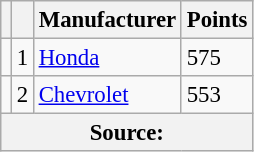<table class="wikitable" style="font-size: 95%;">
<tr>
<th scope="col"></th>
<th scope="col"></th>
<th scope="col">Manufacturer</th>
<th scope="col">Points</th>
</tr>
<tr>
<td align="left"></td>
<td align="center">1</td>
<td><a href='#'>Honda</a></td>
<td>575</td>
</tr>
<tr>
<td align="left"></td>
<td align="center">2</td>
<td><a href='#'>Chevrolet</a></td>
<td>553</td>
</tr>
<tr>
<th colspan=4>Source:</th>
</tr>
</table>
